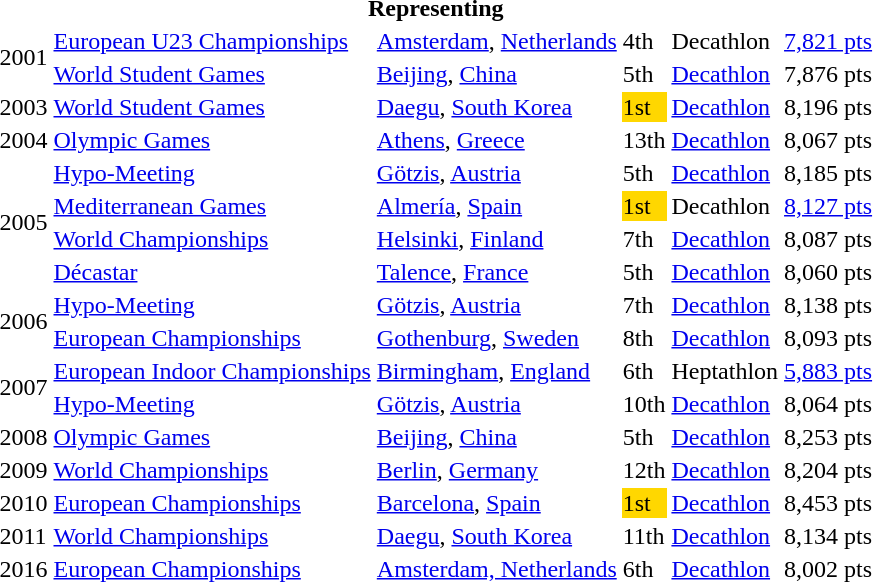<table>
<tr>
<th colspan="6">Representing </th>
</tr>
<tr>
<td rowspan=2>2001</td>
<td><a href='#'>European U23 Championships</a></td>
<td><a href='#'>Amsterdam</a>, <a href='#'>Netherlands</a></td>
<td>4th</td>
<td>Decathlon</td>
<td><a href='#'>7,821 pts</a></td>
</tr>
<tr>
<td><a href='#'>World Student Games</a></td>
<td><a href='#'>Beijing</a>, <a href='#'>China</a></td>
<td>5th</td>
<td><a href='#'>Decathlon</a></td>
<td>7,876 pts</td>
</tr>
<tr>
<td>2003</td>
<td><a href='#'>World Student Games</a></td>
<td><a href='#'>Daegu</a>, <a href='#'>South Korea</a></td>
<td bgcolor="gold">1st</td>
<td><a href='#'>Decathlon</a></td>
<td>8,196 pts</td>
</tr>
<tr>
<td>2004</td>
<td><a href='#'>Olympic Games</a></td>
<td><a href='#'>Athens</a>, <a href='#'>Greece</a></td>
<td>13th</td>
<td><a href='#'>Decathlon</a></td>
<td>8,067 pts</td>
</tr>
<tr>
<td rowspan=4>2005</td>
<td><a href='#'>Hypo-Meeting</a></td>
<td><a href='#'>Götzis</a>, <a href='#'>Austria</a></td>
<td>5th</td>
<td><a href='#'>Decathlon</a></td>
<td>8,185 pts</td>
</tr>
<tr>
<td><a href='#'>Mediterranean Games</a></td>
<td><a href='#'>Almería</a>, <a href='#'>Spain</a></td>
<td bgcolor="gold">1st</td>
<td>Decathlon</td>
<td><a href='#'>8,127 pts</a></td>
</tr>
<tr>
<td><a href='#'>World Championships</a></td>
<td><a href='#'>Helsinki</a>, <a href='#'>Finland</a></td>
<td>7th</td>
<td><a href='#'>Decathlon</a></td>
<td>8,087 pts</td>
</tr>
<tr>
<td><a href='#'>Décastar</a></td>
<td><a href='#'>Talence</a>, <a href='#'>France</a></td>
<td>5th</td>
<td><a href='#'>Decathlon</a></td>
<td>8,060 pts</td>
</tr>
<tr>
<td rowspan=2>2006</td>
<td><a href='#'>Hypo-Meeting</a></td>
<td><a href='#'>Götzis</a>, <a href='#'>Austria</a></td>
<td>7th</td>
<td><a href='#'>Decathlon</a></td>
<td>8,138 pts</td>
</tr>
<tr>
<td><a href='#'>European Championships</a></td>
<td><a href='#'>Gothenburg</a>, <a href='#'>Sweden</a></td>
<td>8th</td>
<td><a href='#'>Decathlon</a></td>
<td>8,093 pts</td>
</tr>
<tr>
<td rowspan=2>2007</td>
<td><a href='#'>European Indoor Championships</a></td>
<td><a href='#'>Birmingham</a>, <a href='#'>England</a></td>
<td>6th</td>
<td>Heptathlon</td>
<td><a href='#'>5,883 pts</a></td>
</tr>
<tr>
<td><a href='#'>Hypo-Meeting</a></td>
<td><a href='#'>Götzis</a>, <a href='#'>Austria</a></td>
<td>10th</td>
<td><a href='#'>Decathlon</a></td>
<td>8,064 pts</td>
</tr>
<tr>
<td>2008</td>
<td><a href='#'>Olympic Games</a></td>
<td><a href='#'>Beijing</a>, <a href='#'>China</a></td>
<td>5th</td>
<td><a href='#'>Decathlon</a></td>
<td>8,253 pts</td>
</tr>
<tr>
<td>2009</td>
<td><a href='#'>World Championships</a></td>
<td><a href='#'>Berlin</a>, <a href='#'>Germany</a></td>
<td>12th</td>
<td><a href='#'>Decathlon</a></td>
<td>8,204 pts</td>
</tr>
<tr>
<td>2010</td>
<td><a href='#'>European Championships</a></td>
<td><a href='#'>Barcelona</a>, <a href='#'>Spain</a></td>
<td bgcolor="gold">1st</td>
<td><a href='#'>Decathlon</a></td>
<td>8,453 pts</td>
</tr>
<tr>
<td>2011</td>
<td><a href='#'>World Championships</a></td>
<td><a href='#'>Daegu</a>, <a href='#'>South Korea</a></td>
<td>11th</td>
<td><a href='#'>Decathlon</a></td>
<td>8,134 pts</td>
</tr>
<tr>
<td>2016</td>
<td><a href='#'>European Championships</a></td>
<td><a href='#'>Amsterdam, Netherlands</a></td>
<td>6th</td>
<td><a href='#'>Decathlon</a></td>
<td>8,002 pts</td>
</tr>
</table>
